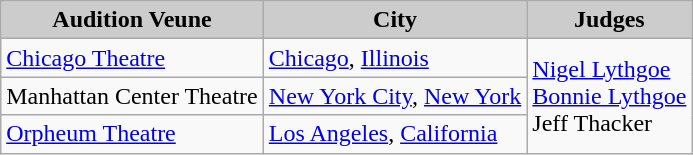<table class="wikitable">
<tr style="text-align:center; background:#ccc;">
<td><strong>Audition Veune</strong></td>
<td><strong>City</strong></td>
<td><strong>Judges</strong></td>
</tr>
<tr>
<td><a href='#'>Chicago Theatre</a></td>
<td><a href='#'>Chicago</a>, <a href='#'>Illinois</a></td>
<td rowspan="3"><a href='#'>Nigel Lythgoe</a><br><a href='#'>Bonnie Lythgoe</a><br>Jeff Thacker</td>
</tr>
<tr>
<td>Manhattan Center Theatre</td>
<td><a href='#'>New York City</a>, <a href='#'>New York</a></td>
</tr>
<tr>
<td><a href='#'>Orpheum Theatre</a></td>
<td><a href='#'>Los Angeles</a>, <a href='#'>California</a></td>
</tr>
</table>
